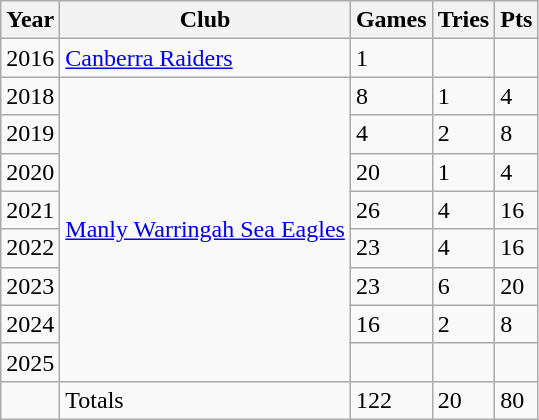<table class="wikitable">
<tr>
<th>Year</th>
<th>Club</th>
<th>Games</th>
<th>Tries</th>
<th>Pts</th>
</tr>
<tr>
<td>2016</td>
<td> <a href='#'>Canberra Raiders</a></td>
<td>1</td>
<td></td>
<td></td>
</tr>
<tr>
<td>2018</td>
<td rowspan="8"> <a href='#'>Manly Warringah Sea Eagles</a></td>
<td>8</td>
<td>1</td>
<td>4</td>
</tr>
<tr>
<td>2019</td>
<td>4</td>
<td>2</td>
<td>8</td>
</tr>
<tr>
<td>2020</td>
<td>20</td>
<td>1</td>
<td>4</td>
</tr>
<tr>
<td>2021</td>
<td>26</td>
<td>4</td>
<td>16</td>
</tr>
<tr>
<td>2022</td>
<td>23</td>
<td>4</td>
<td>16</td>
</tr>
<tr>
<td>2023</td>
<td>23</td>
<td>6</td>
<td>20</td>
</tr>
<tr>
<td>2024</td>
<td>16</td>
<td>2</td>
<td>8</td>
</tr>
<tr>
<td>2025</td>
<td></td>
<td></td>
<td></td>
</tr>
<tr>
<td></td>
<td>Totals</td>
<td>122</td>
<td>20</td>
<td>80</td>
</tr>
</table>
